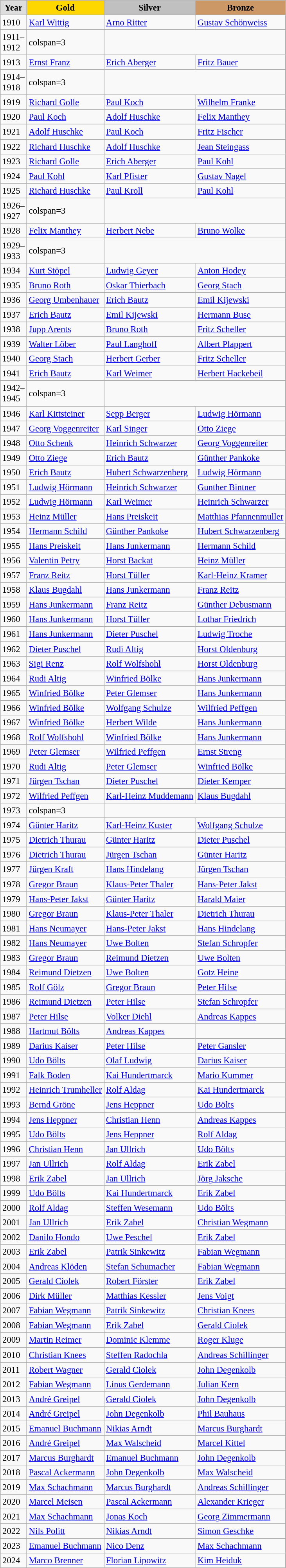<table class="wikitable sortable" style="font-size:95%">
<tr style="text-align:center; background:#e4e4e4; font-weight:bold;">
<td style="background:#ddd; ">Year</td>
<td style="background:gold; ">Gold</td>
<td style="background:silver; ">Silver</td>
<td style="background:#c96; ">Bronze</td>
</tr>
<tr>
<td>1910</td>
<td><a href='#'>Karl Wittig</a></td>
<td><a href='#'>Arno Ritter</a></td>
<td><a href='#'>Gustav Schönweiss</a></td>
</tr>
<tr>
<td>1911–<br>1912</td>
<td>colspan=3 </td>
</tr>
<tr>
<td>1913</td>
<td><a href='#'>Ernst Franz</a></td>
<td><a href='#'>Erich Aberger</a></td>
<td><a href='#'>Fritz Bauer</a></td>
</tr>
<tr>
<td>1914–<br>1918</td>
<td>colspan=3 </td>
</tr>
<tr>
<td>1919</td>
<td><a href='#'>Richard Golle</a></td>
<td><a href='#'>Paul Koch</a></td>
<td><a href='#'>Wilhelm Franke</a></td>
</tr>
<tr>
<td>1920</td>
<td><a href='#'>Paul Koch</a></td>
<td><a href='#'>Adolf Huschke</a></td>
<td><a href='#'>Felix Manthey</a></td>
</tr>
<tr>
<td>1921</td>
<td><a href='#'>Adolf Huschke</a></td>
<td><a href='#'>Paul Koch</a></td>
<td><a href='#'>Fritz Fischer</a></td>
</tr>
<tr>
<td>1922</td>
<td><a href='#'>Richard Huschke</a></td>
<td><a href='#'>Adolf Huschke</a></td>
<td><a href='#'>Jean Steingass</a></td>
</tr>
<tr>
<td>1923</td>
<td><a href='#'>Richard Golle</a></td>
<td><a href='#'>Erich Aberger</a></td>
<td><a href='#'>Paul Kohl</a></td>
</tr>
<tr>
<td>1924</td>
<td><a href='#'>Paul Kohl</a></td>
<td><a href='#'>Karl Pfister</a></td>
<td><a href='#'>Gustav Nagel</a></td>
</tr>
<tr>
<td>1925</td>
<td><a href='#'>Richard Huschke</a></td>
<td><a href='#'>Paul Kroll</a></td>
<td><a href='#'>Paul Kohl</a></td>
</tr>
<tr>
<td>1926–<br>1927</td>
<td>colspan=3 </td>
</tr>
<tr>
<td>1928</td>
<td><a href='#'>Felix Manthey</a></td>
<td><a href='#'>Herbert Nebe</a></td>
<td><a href='#'>Bruno Wolke</a></td>
</tr>
<tr>
<td>1929–<br>1933</td>
<td>colspan=3 </td>
</tr>
<tr>
<td>1934</td>
<td><a href='#'>Kurt Stöpel</a></td>
<td><a href='#'>Ludwig Geyer</a></td>
<td><a href='#'>Anton Hodey</a></td>
</tr>
<tr>
<td>1935</td>
<td><a href='#'>Bruno Roth</a></td>
<td><a href='#'>Oskar Thierbach</a></td>
<td><a href='#'>Georg Stach</a></td>
</tr>
<tr>
<td>1936</td>
<td><a href='#'>Georg Umbenhauer</a></td>
<td><a href='#'>Erich Bautz</a></td>
<td><a href='#'>Emil Kijewski</a></td>
</tr>
<tr>
<td>1937</td>
<td><a href='#'>Erich Bautz</a></td>
<td><a href='#'>Emil Kijewski</a></td>
<td><a href='#'>Hermann Buse</a></td>
</tr>
<tr>
<td>1938</td>
<td><a href='#'>Jupp Arents</a></td>
<td><a href='#'>Bruno Roth</a></td>
<td><a href='#'>Fritz Scheller</a></td>
</tr>
<tr>
<td>1939</td>
<td><a href='#'>Walter Löber</a></td>
<td><a href='#'>Paul Langhoff</a></td>
<td><a href='#'>Albert Plappert</a></td>
</tr>
<tr>
<td>1940</td>
<td><a href='#'>Georg Stach</a></td>
<td><a href='#'>Herbert Gerber</a></td>
<td><a href='#'>Fritz Scheller</a></td>
</tr>
<tr>
<td>1941</td>
<td><a href='#'>Erich Bautz</a></td>
<td><a href='#'>Karl Weimer</a></td>
<td><a href='#'>Herbert Hackebeil</a></td>
</tr>
<tr>
<td>1942–<br>1945</td>
<td>colspan=3 </td>
</tr>
<tr>
<td>1946</td>
<td><a href='#'>Karl Kittsteiner</a></td>
<td><a href='#'>Sepp Berger</a></td>
<td><a href='#'>Ludwig Hörmann</a></td>
</tr>
<tr>
<td>1947</td>
<td><a href='#'>Georg Voggenreiter</a></td>
<td><a href='#'>Karl Singer</a></td>
<td><a href='#'>Otto Ziege</a></td>
</tr>
<tr>
<td>1948</td>
<td><a href='#'>Otto Schenk</a></td>
<td><a href='#'>Heinrich Schwarzer</a></td>
<td><a href='#'>Georg Voggenreiter</a></td>
</tr>
<tr>
<td>1949</td>
<td><a href='#'>Otto Ziege</a></td>
<td><a href='#'>Erich Bautz</a></td>
<td><a href='#'>Günther Pankoke</a></td>
</tr>
<tr>
<td>1950</td>
<td><a href='#'>Erich Bautz</a></td>
<td><a href='#'>Hubert Schwarzenberg</a></td>
<td><a href='#'>Ludwig Hörmann</a></td>
</tr>
<tr>
<td>1951</td>
<td><a href='#'>Ludwig Hörmann</a></td>
<td><a href='#'>Heinrich Schwarzer</a></td>
<td><a href='#'>Gunther Bintner</a></td>
</tr>
<tr>
<td>1952</td>
<td><a href='#'>Ludwig Hörmann</a></td>
<td><a href='#'>Karl Weimer</a></td>
<td><a href='#'>Heinrich Schwarzer</a></td>
</tr>
<tr>
<td>1953</td>
<td><a href='#'>Heinz Müller</a></td>
<td><a href='#'>Hans Preiskeit</a></td>
<td><a href='#'>Matthias Pfannenmuller</a></td>
</tr>
<tr>
<td>1954</td>
<td><a href='#'>Hermann Schild</a></td>
<td><a href='#'>Günther Pankoke</a></td>
<td><a href='#'>Hubert Schwarzenberg</a></td>
</tr>
<tr>
<td>1955</td>
<td><a href='#'>Hans Preiskeit</a></td>
<td><a href='#'>Hans Junkermann</a></td>
<td><a href='#'>Hermann Schild</a></td>
</tr>
<tr>
<td>1956</td>
<td><a href='#'>Valentin Petry</a></td>
<td><a href='#'>Horst Backat</a></td>
<td><a href='#'>Heinz Müller</a></td>
</tr>
<tr>
<td>1957</td>
<td><a href='#'>Franz Reitz</a></td>
<td><a href='#'>Horst Tüller</a></td>
<td><a href='#'>Karl-Heinz Kramer</a></td>
</tr>
<tr>
<td>1958</td>
<td><a href='#'>Klaus Bugdahl</a></td>
<td><a href='#'>Hans Junkermann</a></td>
<td><a href='#'>Franz Reitz</a></td>
</tr>
<tr>
<td>1959</td>
<td><a href='#'>Hans Junkermann</a></td>
<td><a href='#'>Franz Reitz</a></td>
<td><a href='#'>Günther Debusmann</a></td>
</tr>
<tr>
<td>1960</td>
<td><a href='#'>Hans Junkermann</a></td>
<td><a href='#'>Horst Tüller</a></td>
<td><a href='#'>Lothar Friedrich</a></td>
</tr>
<tr>
<td>1961</td>
<td><a href='#'>Hans Junkermann</a></td>
<td><a href='#'>Dieter Puschel</a></td>
<td><a href='#'>Ludwig Troche</a></td>
</tr>
<tr>
<td>1962</td>
<td><a href='#'>Dieter Puschel</a></td>
<td><a href='#'>Rudi Altig</a></td>
<td><a href='#'>Horst Oldenburg</a></td>
</tr>
<tr>
<td>1963</td>
<td><a href='#'>Sigi Renz</a></td>
<td><a href='#'>Rolf Wolfshohl</a></td>
<td><a href='#'>Horst Oldenburg</a></td>
</tr>
<tr>
<td>1964</td>
<td><a href='#'>Rudi Altig</a></td>
<td><a href='#'>Winfried Bölke</a></td>
<td><a href='#'>Hans Junkermann</a></td>
</tr>
<tr>
<td>1965</td>
<td><a href='#'>Winfried Bölke</a></td>
<td><a href='#'>Peter Glemser</a></td>
<td><a href='#'>Hans Junkermann</a></td>
</tr>
<tr>
<td>1966</td>
<td><a href='#'>Winfried Bölke</a></td>
<td><a href='#'>Wolfgang Schulze</a></td>
<td><a href='#'>Wilfried Peffgen</a></td>
</tr>
<tr>
<td>1967</td>
<td><a href='#'>Winfried Bölke</a></td>
<td><a href='#'>Herbert Wilde</a></td>
<td><a href='#'>Hans Junkermann</a></td>
</tr>
<tr>
<td>1968</td>
<td><a href='#'>Rolf Wolfshohl</a></td>
<td><a href='#'>Winfried Bölke</a></td>
<td><a href='#'>Hans Junkermann</a></td>
</tr>
<tr>
<td>1969</td>
<td><a href='#'>Peter Glemser</a></td>
<td><a href='#'>Wilfried Peffgen</a></td>
<td><a href='#'>Ernst Streng</a></td>
</tr>
<tr>
<td>1970</td>
<td><a href='#'>Rudi Altig</a></td>
<td><a href='#'>Peter Glemser</a></td>
<td><a href='#'>Winfried Bölke</a></td>
</tr>
<tr>
<td>1971</td>
<td><a href='#'>Jürgen Tschan</a></td>
<td><a href='#'>Dieter Puschel</a></td>
<td><a href='#'>Dieter Kemper</a></td>
</tr>
<tr>
<td>1972</td>
<td><a href='#'>Wilfried Peffgen</a></td>
<td><a href='#'>Karl-Heinz Muddemann</a></td>
<td><a href='#'>Klaus Bugdahl</a></td>
</tr>
<tr>
<td>1973</td>
<td>colspan=3 </td>
</tr>
<tr>
<td>1974</td>
<td><a href='#'>Günter Haritz</a></td>
<td><a href='#'>Karl-Heinz Kuster</a></td>
<td><a href='#'>Wolfgang Schulze</a></td>
</tr>
<tr>
<td>1975</td>
<td><a href='#'>Dietrich Thurau</a></td>
<td><a href='#'>Günter Haritz</a></td>
<td><a href='#'>Dieter Puschel</a></td>
</tr>
<tr>
<td>1976</td>
<td><a href='#'>Dietrich Thurau</a></td>
<td><a href='#'>Jürgen Tschan</a></td>
<td><a href='#'>Günter Haritz</a></td>
</tr>
<tr>
<td>1977</td>
<td><a href='#'>Jürgen Kraft</a></td>
<td><a href='#'>Hans Hindelang</a></td>
<td><a href='#'>Jürgen Tschan</a></td>
</tr>
<tr>
<td>1978</td>
<td><a href='#'>Gregor Braun</a></td>
<td><a href='#'>Klaus-Peter Thaler</a></td>
<td><a href='#'>Hans-Peter Jakst</a></td>
</tr>
<tr>
<td>1979</td>
<td><a href='#'>Hans-Peter Jakst</a></td>
<td><a href='#'>Günter Haritz</a></td>
<td><a href='#'>Harald Maier</a></td>
</tr>
<tr>
<td>1980</td>
<td><a href='#'>Gregor Braun</a></td>
<td><a href='#'>Klaus-Peter Thaler</a></td>
<td><a href='#'>Dietrich Thurau</a></td>
</tr>
<tr>
<td>1981</td>
<td><a href='#'>Hans Neumayer</a></td>
<td><a href='#'>Hans-Peter Jakst</a></td>
<td><a href='#'>Hans Hindelang</a></td>
</tr>
<tr>
<td>1982</td>
<td><a href='#'>Hans Neumayer</a></td>
<td><a href='#'>Uwe Bolten</a></td>
<td><a href='#'>Stefan Schropfer</a></td>
</tr>
<tr>
<td>1983</td>
<td><a href='#'>Gregor Braun</a></td>
<td><a href='#'>Reimund Dietzen</a></td>
<td><a href='#'>Uwe Bolten</a></td>
</tr>
<tr>
<td>1984</td>
<td><a href='#'>Reimund Dietzen</a></td>
<td><a href='#'>Uwe Bolten</a></td>
<td><a href='#'>Gotz Heine</a></td>
</tr>
<tr>
<td>1985</td>
<td><a href='#'>Rolf Gölz</a></td>
<td><a href='#'>Gregor Braun</a></td>
<td><a href='#'>Peter Hilse</a></td>
</tr>
<tr>
<td>1986</td>
<td><a href='#'>Reimund Dietzen</a></td>
<td><a href='#'>Peter Hilse</a></td>
<td><a href='#'>Stefan Schropfer</a></td>
</tr>
<tr>
<td>1987</td>
<td><a href='#'>Peter Hilse</a></td>
<td><a href='#'>Volker Diehl</a></td>
<td><a href='#'>Andreas Kappes</a></td>
</tr>
<tr>
<td>1988</td>
<td><a href='#'>Hartmut Bölts</a></td>
<td><a href='#'>Andreas Kappes</a></td>
<td></td>
</tr>
<tr>
<td>1989</td>
<td><a href='#'>Darius Kaiser</a></td>
<td><a href='#'>Peter Hilse</a></td>
<td><a href='#'>Peter Gansler</a></td>
</tr>
<tr>
<td>1990</td>
<td><a href='#'>Udo Bölts</a></td>
<td><a href='#'>Olaf Ludwig</a></td>
<td><a href='#'>Darius Kaiser</a></td>
</tr>
<tr>
<td>1991</td>
<td><a href='#'>Falk Boden</a></td>
<td><a href='#'>Kai Hundertmarck</a></td>
<td><a href='#'>Mario Kummer</a></td>
</tr>
<tr>
<td>1992</td>
<td><a href='#'>Heinrich Trumheller</a></td>
<td><a href='#'>Rolf Aldag</a></td>
<td><a href='#'>Kai Hundertmarck</a></td>
</tr>
<tr>
<td>1993</td>
<td><a href='#'>Bernd Gröne</a></td>
<td><a href='#'>Jens Heppner</a></td>
<td><a href='#'>Udo Bölts</a></td>
</tr>
<tr>
<td>1994</td>
<td><a href='#'>Jens Heppner</a></td>
<td><a href='#'>Christian Henn</a></td>
<td><a href='#'>Andreas Kappes</a></td>
</tr>
<tr>
<td>1995</td>
<td><a href='#'>Udo Bölts</a></td>
<td><a href='#'>Jens Heppner</a></td>
<td><a href='#'>Rolf Aldag</a></td>
</tr>
<tr>
<td>1996</td>
<td><a href='#'>Christian Henn</a></td>
<td><a href='#'>Jan Ullrich</a></td>
<td><a href='#'>Udo Bölts</a></td>
</tr>
<tr>
<td>1997</td>
<td><a href='#'>Jan Ullrich</a></td>
<td><a href='#'>Rolf Aldag</a></td>
<td><a href='#'>Erik Zabel</a></td>
</tr>
<tr>
<td>1998</td>
<td><a href='#'>Erik Zabel</a></td>
<td><a href='#'>Jan Ullrich</a></td>
<td><a href='#'>Jörg Jaksche</a></td>
</tr>
<tr>
<td>1999</td>
<td><a href='#'>Udo Bölts</a></td>
<td><a href='#'>Kai Hundertmarck</a></td>
<td><a href='#'>Erik Zabel</a></td>
</tr>
<tr>
<td>2000</td>
<td><a href='#'>Rolf Aldag</a></td>
<td><a href='#'>Steffen Wesemann</a></td>
<td><a href='#'>Udo Bölts</a></td>
</tr>
<tr>
<td>2001</td>
<td><a href='#'>Jan Ullrich</a></td>
<td><a href='#'>Erik Zabel</a></td>
<td><a href='#'>Christian Wegmann</a></td>
</tr>
<tr>
<td>2002</td>
<td><a href='#'>Danilo Hondo</a></td>
<td><a href='#'>Uwe Peschel</a></td>
<td><a href='#'>Erik Zabel</a></td>
</tr>
<tr>
<td>2003</td>
<td><a href='#'>Erik Zabel</a></td>
<td><a href='#'>Patrik Sinkewitz</a></td>
<td><a href='#'>Fabian Wegmann</a></td>
</tr>
<tr>
<td>2004</td>
<td><a href='#'>Andreas Klöden</a></td>
<td><a href='#'>Stefan Schumacher</a></td>
<td><a href='#'>Fabian Wegmann</a></td>
</tr>
<tr>
<td>2005</td>
<td><a href='#'>Gerald Ciolek</a></td>
<td><a href='#'>Robert Förster</a></td>
<td><a href='#'>Erik Zabel</a></td>
</tr>
<tr>
<td>2006</td>
<td><a href='#'>Dirk Müller</a></td>
<td><a href='#'>Matthias Kessler</a></td>
<td><a href='#'>Jens Voigt</a></td>
</tr>
<tr>
<td>2007</td>
<td><a href='#'>Fabian Wegmann</a></td>
<td><a href='#'>Patrik Sinkewitz</a></td>
<td><a href='#'>Christian Knees</a></td>
</tr>
<tr>
<td>2008</td>
<td><a href='#'>Fabian Wegmann</a></td>
<td><a href='#'>Erik Zabel</a></td>
<td><a href='#'>Gerald Ciolek</a></td>
</tr>
<tr>
<td>2009</td>
<td><a href='#'>Martin Reimer</a></td>
<td><a href='#'>Dominic Klemme</a></td>
<td><a href='#'>Roger Kluge</a></td>
</tr>
<tr>
<td>2010</td>
<td><a href='#'>Christian Knees</a></td>
<td><a href='#'>Steffen Radochla</a></td>
<td><a href='#'>Andreas Schillinger</a></td>
</tr>
<tr>
<td>2011</td>
<td><a href='#'>Robert Wagner</a></td>
<td><a href='#'>Gerald Ciolek</a></td>
<td><a href='#'>John Degenkolb</a></td>
</tr>
<tr>
<td>2012</td>
<td><a href='#'>Fabian Wegmann</a></td>
<td><a href='#'>Linus Gerdemann</a></td>
<td><a href='#'>Julian Kern</a></td>
</tr>
<tr>
<td>2013</td>
<td><a href='#'>André Greipel</a></td>
<td><a href='#'>Gerald Ciolek</a></td>
<td><a href='#'>John Degenkolb</a></td>
</tr>
<tr>
<td>2014</td>
<td><a href='#'>André Greipel</a></td>
<td><a href='#'>John Degenkolb</a></td>
<td><a href='#'>Phil Bauhaus</a></td>
</tr>
<tr>
<td>2015</td>
<td><a href='#'>Emanuel Buchmann</a></td>
<td><a href='#'>Nikias Arndt</a></td>
<td><a href='#'>Marcus Burghardt</a></td>
</tr>
<tr>
<td>2016</td>
<td><a href='#'>André Greipel</a></td>
<td><a href='#'>Max Walscheid</a></td>
<td><a href='#'>Marcel Kittel</a></td>
</tr>
<tr>
<td>2017</td>
<td><a href='#'>Marcus Burghardt</a></td>
<td><a href='#'>Emanuel Buchmann</a></td>
<td><a href='#'>John Degenkolb</a></td>
</tr>
<tr>
<td>2018</td>
<td><a href='#'>Pascal Ackermann</a></td>
<td><a href='#'>John Degenkolb</a></td>
<td><a href='#'>Max Walscheid</a></td>
</tr>
<tr>
<td>2019</td>
<td><a href='#'>Max Schachmann</a></td>
<td><a href='#'>Marcus Burghardt</a></td>
<td><a href='#'>Andreas Schillinger</a></td>
</tr>
<tr>
<td>2020</td>
<td><a href='#'>Marcel Meisen</a></td>
<td><a href='#'>Pascal Ackermann</a></td>
<td><a href='#'>Alexander Krieger</a></td>
</tr>
<tr>
<td>2021</td>
<td><a href='#'>Max Schachmann</a></td>
<td><a href='#'>Jonas Koch</a></td>
<td><a href='#'>Georg Zimmermann</a></td>
</tr>
<tr>
<td>2022</td>
<td><a href='#'>Nils Politt</a></td>
<td><a href='#'>Nikias Arndt</a></td>
<td><a href='#'>Simon Geschke</a></td>
</tr>
<tr>
<td>2023</td>
<td><a href='#'>Emanuel Buchmann</a></td>
<td><a href='#'>Nico Denz</a></td>
<td><a href='#'>Max Schachmann</a></td>
</tr>
<tr>
<td>2024</td>
<td><a href='#'>Marco Brenner</a></td>
<td><a href='#'>Florian Lipowitz</a></td>
<td><a href='#'>Kim Heiduk</a></td>
</tr>
</table>
